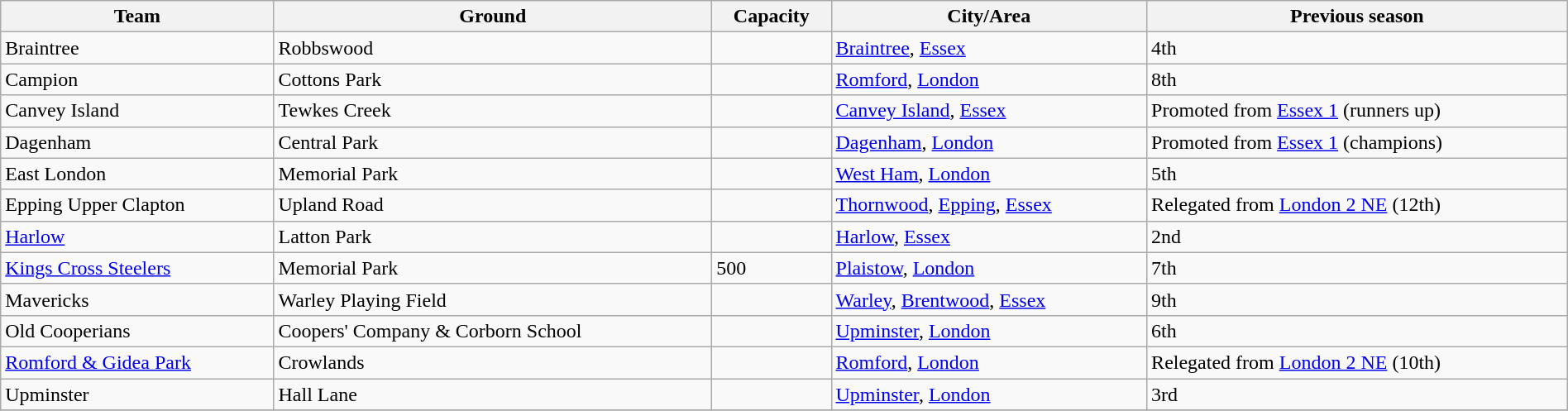<table class="wikitable sortable" width=100%>
<tr>
<th>Team</th>
<th>Ground</th>
<th>Capacity</th>
<th>City/Area</th>
<th>Previous season</th>
</tr>
<tr>
<td>Braintree</td>
<td>Robbswood</td>
<td></td>
<td><a href='#'>Braintree</a>, <a href='#'>Essex</a></td>
<td>4th</td>
</tr>
<tr>
<td>Campion</td>
<td>Cottons Park</td>
<td></td>
<td><a href='#'>Romford</a>, <a href='#'>London</a></td>
<td>8th</td>
</tr>
<tr>
<td>Canvey Island</td>
<td>Tewkes Creek</td>
<td></td>
<td><a href='#'>Canvey Island</a>, <a href='#'>Essex</a></td>
<td>Promoted from <a href='#'>Essex 1</a> (runners up)</td>
</tr>
<tr>
<td>Dagenham</td>
<td>Central Park</td>
<td></td>
<td><a href='#'>Dagenham</a>, <a href='#'>London</a></td>
<td>Promoted from <a href='#'>Essex 1</a> (champions)</td>
</tr>
<tr>
<td>East London</td>
<td>Memorial Park</td>
<td></td>
<td><a href='#'>West Ham</a>, <a href='#'>London</a></td>
<td>5th</td>
</tr>
<tr>
<td>Epping Upper Clapton</td>
<td>Upland Road</td>
<td></td>
<td><a href='#'>Thornwood</a>, <a href='#'>Epping</a>, <a href='#'>Essex</a></td>
<td>Relegated from <a href='#'>London 2 NE</a> (12th)</td>
</tr>
<tr>
<td><a href='#'>Harlow</a></td>
<td>Latton Park</td>
<td></td>
<td><a href='#'>Harlow</a>, <a href='#'>Essex</a></td>
<td>2nd</td>
</tr>
<tr>
<td><a href='#'>Kings Cross Steelers</a></td>
<td>Memorial Park</td>
<td>500</td>
<td><a href='#'>Plaistow</a>, <a href='#'>London</a></td>
<td>7th</td>
</tr>
<tr>
<td>Mavericks</td>
<td>Warley Playing Field</td>
<td></td>
<td><a href='#'>Warley</a>, <a href='#'>Brentwood</a>, <a href='#'>Essex</a></td>
<td>9th</td>
</tr>
<tr>
<td>Old Cooperians</td>
<td>Coopers' Company & Corborn School</td>
<td></td>
<td><a href='#'>Upminster</a>, <a href='#'>London</a></td>
<td>6th</td>
</tr>
<tr>
<td><a href='#'>Romford & Gidea Park</a></td>
<td>Crowlands</td>
<td></td>
<td><a href='#'>Romford</a>, <a href='#'>London</a></td>
<td>Relegated from <a href='#'>London 2 NE</a> (10th)</td>
</tr>
<tr>
<td>Upminster</td>
<td>Hall Lane</td>
<td></td>
<td><a href='#'>Upminster</a>, <a href='#'>London</a></td>
<td>3rd</td>
</tr>
<tr>
</tr>
</table>
